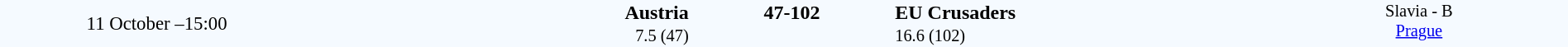<table style="width: 100%; background:#F5FAFF;" cellspacing="0">
<tr>
<td style=font-size:95% align=center rowspan=3 width=20%>11 October –15:00</td>
</tr>
<tr>
<td width=24% align=right><strong>Austria</strong> </td>
<td align=center width=13%><strong>47-102</strong></td>
<td width=24%> <strong>EU Crusaders</strong></td>
<td style=font-size:85% rowspan=3 valign=top align=center>Slavia - B <br><a href='#'>Prague</a></td>
</tr>
<tr style=font-size:85%>
<td align=right>7.5 (47)</td>
<td align=center></td>
<td>16.6 (102)</td>
</tr>
</table>
